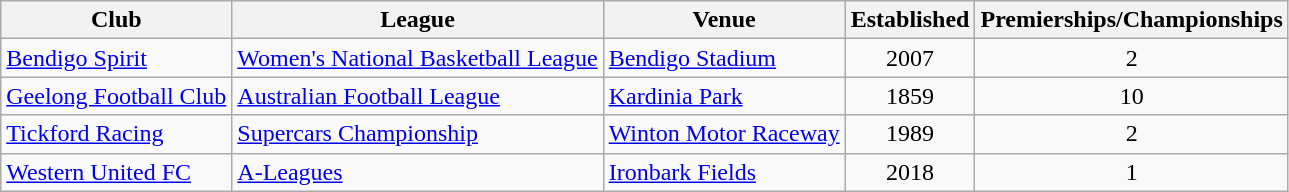<table class="wikitable">
<tr>
<th>Club</th>
<th>League</th>
<th>Venue</th>
<th>Established</th>
<th>Premierships/Championships</th>
</tr>
<tr>
<td><a href='#'>Bendigo Spirit</a></td>
<td><a href='#'>Women's National Basketball League</a></td>
<td><a href='#'>Bendigo Stadium</a></td>
<td style="text-align:center;">2007</td>
<td style="text-align:center;">2</td>
</tr>
<tr>
<td><a href='#'>Geelong Football Club</a></td>
<td><a href='#'>Australian Football League</a></td>
<td><a href='#'>Kardinia Park</a></td>
<td style="text-align:center;">1859</td>
<td style="text-align:center;">10</td>
</tr>
<tr>
<td><a href='#'>Tickford Racing</a></td>
<td><a href='#'>Supercars Championship</a></td>
<td><a href='#'>Winton Motor Raceway</a></td>
<td style="text-align:center;">1989</td>
<td style="text-align:center;">2</td>
</tr>
<tr>
<td><a href='#'>Western United FC</a></td>
<td><a href='#'>A-Leagues</a></td>
<td><a href='#'>Ironbark Fields</a></td>
<td style="text-align:center;">2018</td>
<td style="text-align:center;">1</td>
</tr>
</table>
